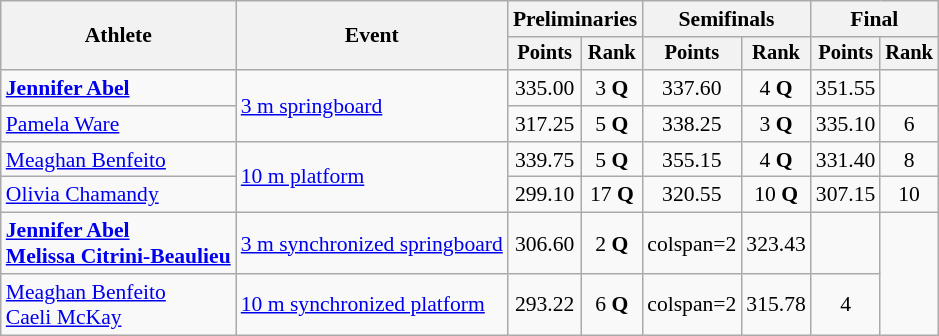<table class=wikitable style="font-size:90%;">
<tr>
<th rowspan="2">Athlete</th>
<th rowspan="2">Event</th>
<th colspan="2">Preliminaries</th>
<th colspan="2">Semifinals</th>
<th colspan="2">Final</th>
</tr>
<tr style="font-size:95%">
<th>Points</th>
<th>Rank</th>
<th>Points</th>
<th>Rank</th>
<th>Points</th>
<th>Rank</th>
</tr>
<tr align=center>
<td align=left><strong><a href='#'>Jennifer Abel</a></strong></td>
<td align=left rowspan=2><a href='#'>3 m springboard</a></td>
<td>335.00</td>
<td>3 <strong>Q</strong></td>
<td>337.60</td>
<td>4 <strong>Q</strong></td>
<td>351.55</td>
<td></td>
</tr>
<tr align=center>
<td align=left><a href='#'>Pamela Ware</a></td>
<td>317.25</td>
<td>5 <strong>Q</strong></td>
<td>338.25</td>
<td>3 <strong>Q</strong></td>
<td>335.10</td>
<td>6</td>
</tr>
<tr align=center>
<td align=left><a href='#'>Meaghan Benfeito</a></td>
<td align=left rowspan=2><a href='#'>10 m platform</a></td>
<td>339.75</td>
<td>5 <strong>Q</strong></td>
<td>355.15</td>
<td>4 <strong>Q</strong></td>
<td>331.40</td>
<td>8</td>
</tr>
<tr align=center>
<td align=left><a href='#'>Olivia Chamandy</a></td>
<td>299.10</td>
<td>17 <strong>Q</strong></td>
<td>320.55</td>
<td>10 <strong>Q</strong></td>
<td>307.15</td>
<td>10</td>
</tr>
<tr align=center>
<td align=left><strong><a href='#'>Jennifer Abel</a><br><a href='#'>Melissa Citrini-Beaulieu</a></strong></td>
<td align=left><a href='#'>3 m synchronized springboard</a></td>
<td>306.60</td>
<td>2 <strong>Q</strong></td>
<td>colspan=2 </td>
<td>323.43</td>
<td></td>
</tr>
<tr align=center>
<td align=left><a href='#'>Meaghan Benfeito</a><br><a href='#'>Caeli McKay</a></td>
<td align=left><a href='#'>10 m synchronized platform</a></td>
<td>293.22</td>
<td>6 <strong>Q</strong></td>
<td>colspan=2 </td>
<td>315.78</td>
<td>4</td>
</tr>
</table>
